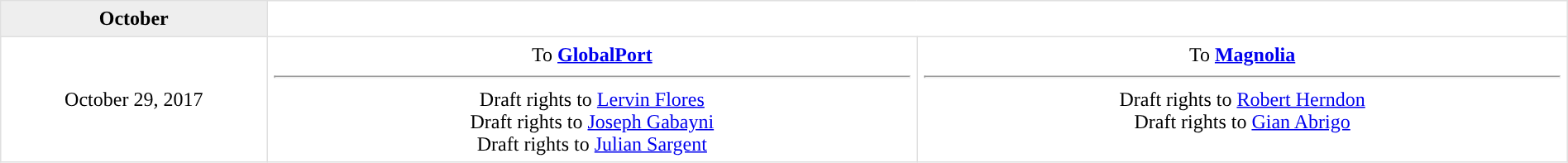<table border=1 style="border-collapse:collapse; text-align: center; width: 100%" bordercolor="#DFDFDF"  cellpadding="5">
<tr bgcolor="eeeeee">
<th>October</th>
</tr>
<tr>
<td style="width:12%">October 29, 2017</td>
<td style="width:29.3%" valign="top">To <strong><a href='#'>GlobalPort</a></strong><hr>Draft rights to <a href='#'>Lervin Flores</a><br>Draft rights to <a href='#'>Joseph Gabayni</a><br>Draft rights to <a href='#'>Julian Sargent</a></td>
<td style="width:29.3%" valign="top">To <strong><a href='#'>Magnolia</a></strong><hr>Draft rights to <a href='#'>Robert Herndon</a><br>Draft rights to <a href='#'>Gian Abrigo</a></td>
</tr>
</table>
